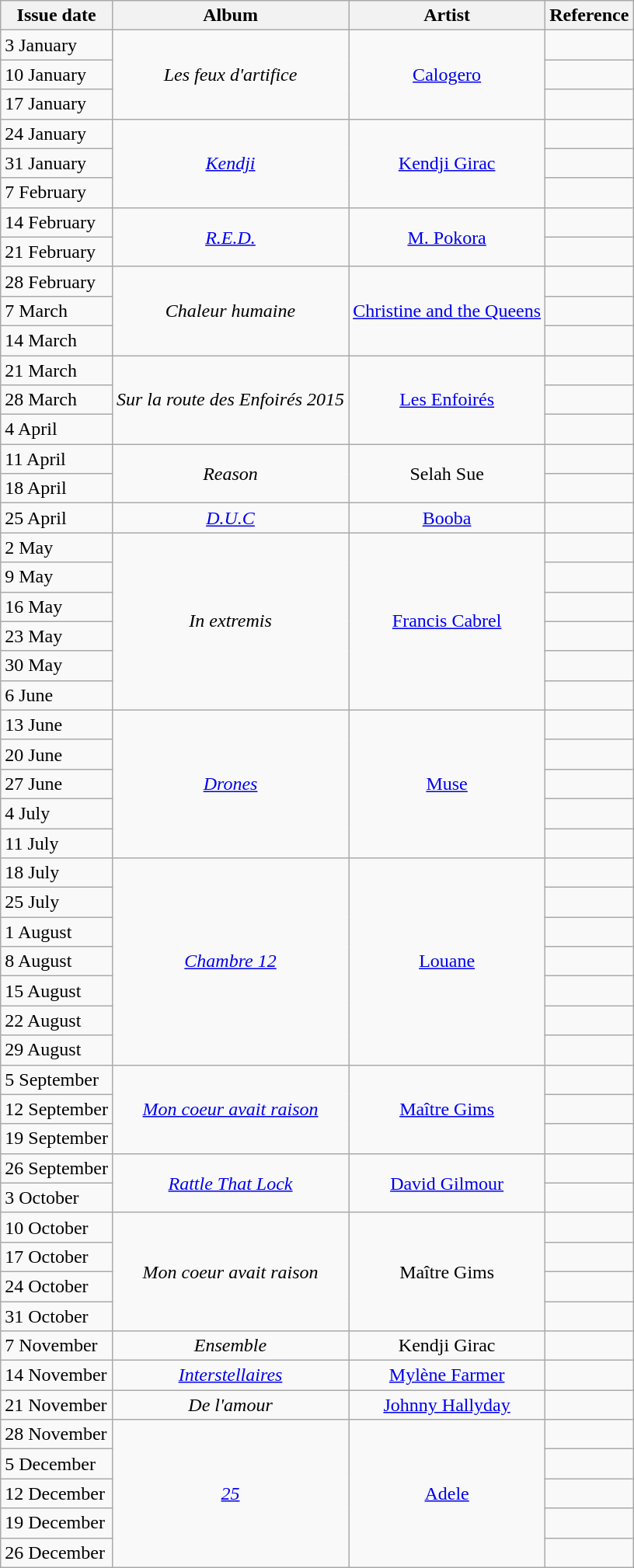<table class="wikitable">
<tr>
<th>Issue date</th>
<th>Album</th>
<th>Artist</th>
<th>Reference</th>
</tr>
<tr>
<td>3 January</td>
<td align="center" rowspan="3"><em>Les feux d'artifice</em></td>
<td align="center" rowspan="3"><a href='#'>Calogero</a></td>
<td align="center"></td>
</tr>
<tr>
<td>10 January</td>
<td align="center"></td>
</tr>
<tr>
<td>17 January</td>
<td align="center"></td>
</tr>
<tr>
<td>24 January</td>
<td align="center" rowspan="3"><em><a href='#'>Kendji</a></em></td>
<td align="center" rowspan="3"><a href='#'>Kendji Girac</a></td>
<td align="center"></td>
</tr>
<tr>
<td>31 January</td>
<td align="center"></td>
</tr>
<tr>
<td>7 February</td>
<td align="center"></td>
</tr>
<tr>
<td>14 February</td>
<td align="center" rowspan="2"><em><a href='#'>R.E.D.</a></em></td>
<td align="center" rowspan="2"><a href='#'>M. Pokora</a></td>
<td align="center"></td>
</tr>
<tr>
<td>21 February</td>
<td align="center"></td>
</tr>
<tr>
<td>28 February</td>
<td align="center" rowspan="3"><em>Chaleur humaine</em></td>
<td align="center" rowspan="3"><a href='#'>Christine and the Queens</a></td>
<td align="center"></td>
</tr>
<tr>
<td>7 March</td>
<td align="center"></td>
</tr>
<tr>
<td>14 March</td>
<td align="center"></td>
</tr>
<tr>
<td>21 March</td>
<td align="center" rowspan="3"><em>Sur la route des Enfoirés 2015</em></td>
<td align="center" rowspan="3"><a href='#'>Les Enfoirés</a></td>
<td align="center"></td>
</tr>
<tr>
<td>28 March</td>
<td align="center"></td>
</tr>
<tr>
<td>4 April</td>
<td align="center"></td>
</tr>
<tr>
<td>11 April</td>
<td align="center" rowspan="2"><em>Reason</em></td>
<td align="center" rowspan="2">Selah Sue</td>
<td align="center"></td>
</tr>
<tr>
<td>18 April</td>
<td align="center"></td>
</tr>
<tr>
<td>25 April</td>
<td align="center"><em><a href='#'>D.U.C</a></em></td>
<td align="center"><a href='#'>Booba</a></td>
<td align="center"></td>
</tr>
<tr>
<td>2 May</td>
<td align="center" rowspan="6"><em>In extremis</em></td>
<td align="center" rowspan="6"><a href='#'>Francis Cabrel</a></td>
<td align="center"></td>
</tr>
<tr>
<td>9 May</td>
<td align="center"></td>
</tr>
<tr>
<td>16 May</td>
<td align="center"></td>
</tr>
<tr>
<td>23 May</td>
<td align="center"></td>
</tr>
<tr>
<td>30 May</td>
<td align="center"></td>
</tr>
<tr>
<td>6 June</td>
<td align="center"></td>
</tr>
<tr>
<td>13 June</td>
<td align="center" rowspan="5"><em><a href='#'>Drones</a></em></td>
<td align="center" rowspan="5"><a href='#'>Muse</a></td>
<td align="center"></td>
</tr>
<tr>
<td>20 June</td>
<td align="center"></td>
</tr>
<tr>
<td>27 June</td>
<td align="center"></td>
</tr>
<tr>
<td>4 July</td>
<td align="center"></td>
</tr>
<tr>
<td>11 July</td>
<td align="center"></td>
</tr>
<tr>
<td>18 July</td>
<td align="center" rowspan="7"><em><a href='#'>Chambre 12</a></em></td>
<td align="center" rowspan="7"><a href='#'>Louane</a></td>
<td align="center"></td>
</tr>
<tr>
<td>25 July</td>
<td align="center"></td>
</tr>
<tr>
<td>1 August</td>
<td align="center"></td>
</tr>
<tr>
<td>8 August</td>
<td align="center"></td>
</tr>
<tr>
<td>15 August</td>
<td align="center"></td>
</tr>
<tr>
<td>22 August</td>
<td align="center"></td>
</tr>
<tr>
<td>29 August</td>
<td align="center"></td>
</tr>
<tr>
<td>5 September</td>
<td align="center" rowspan="3"><em><a href='#'>Mon coeur avait raison</a></em></td>
<td align="center" rowspan="3"><a href='#'>Maître Gims</a></td>
<td align="center"></td>
</tr>
<tr>
<td>12 September</td>
<td align="center"></td>
</tr>
<tr>
<td>19 September</td>
<td align="center"></td>
</tr>
<tr>
<td>26 September</td>
<td align="center" rowspan="2"><em><a href='#'>Rattle That Lock</a></em></td>
<td align="center" rowspan="2"><a href='#'>David Gilmour</a></td>
<td align="center"></td>
</tr>
<tr>
<td>3 October</td>
<td align="center"></td>
</tr>
<tr>
<td>10 October</td>
<td align="center" rowspan="4"><em>Mon coeur avait raison</em></td>
<td align="center" rowspan="4">Maître Gims</td>
<td align="center"></td>
</tr>
<tr>
<td>17 October</td>
<td align="center"></td>
</tr>
<tr>
<td>24 October</td>
<td align="center"></td>
</tr>
<tr>
<td>31 October</td>
<td align="center"></td>
</tr>
<tr>
<td>7 November</td>
<td align="center"><em>Ensemble</em></td>
<td align="center">Kendji Girac</td>
<td align="center"></td>
</tr>
<tr>
<td>14 November</td>
<td align="center"><em><a href='#'>Interstellaires</a></em></td>
<td align="center"><a href='#'>Mylène Farmer</a></td>
<td align="center"></td>
</tr>
<tr>
<td>21 November</td>
<td align="center"><em>De l'amour</em></td>
<td align="center"><a href='#'>Johnny Hallyday</a></td>
<td align="center"></td>
</tr>
<tr>
<td>28 November</td>
<td align="center" rowspan="5"><em><a href='#'>25</a></em></td>
<td align="center" rowspan="5"><a href='#'>Adele</a></td>
<td align="center"></td>
</tr>
<tr>
<td>5 December</td>
<td align="center"></td>
</tr>
<tr>
<td>12 December</td>
<td align="center"></td>
</tr>
<tr>
<td>19 December</td>
<td align="center"></td>
</tr>
<tr>
<td>26 December</td>
<td align="center"></td>
</tr>
</table>
